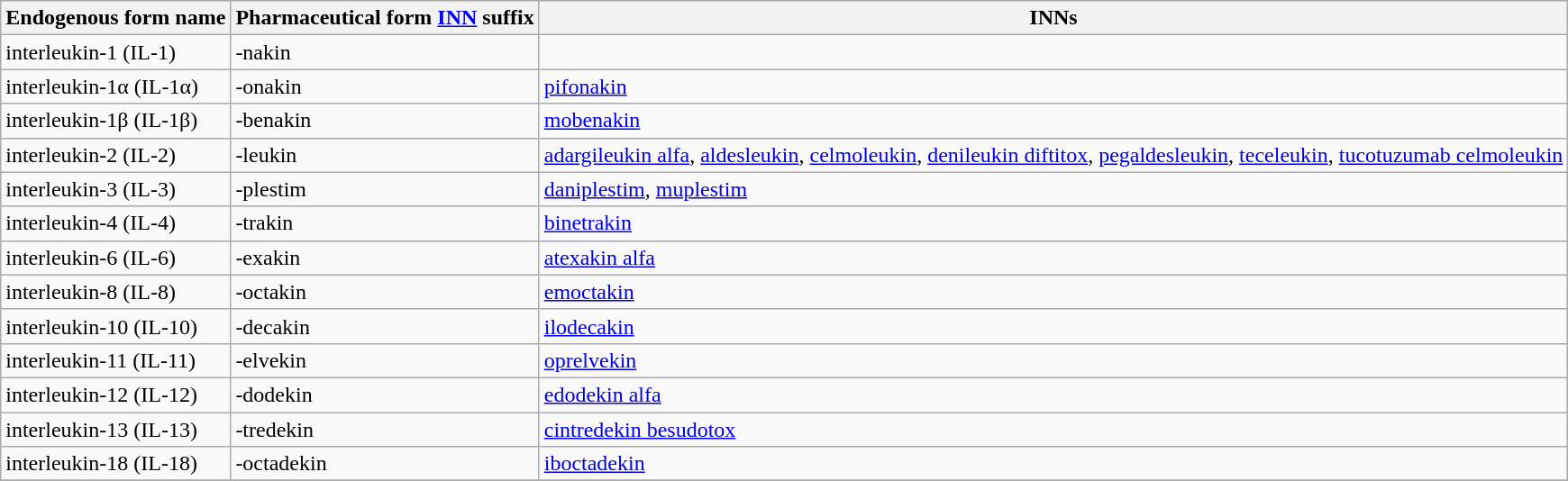<table class="wikitable sortable">
<tr>
<th>Endogenous form name</th>
<th>Pharmaceutical form <a href='#'>INN</a> suffix</th>
<th>INNs</th>
</tr>
<tr>
<td>interleukin-1 (IL-1)</td>
<td>-nakin</td>
<td></td>
</tr>
<tr>
<td>interleukin-1α (IL-1α)</td>
<td>-onakin</td>
<td><a href='#'>pifonakin</a></td>
</tr>
<tr>
<td>interleukin-1β (IL-1β)</td>
<td>-benakin</td>
<td><a href='#'>mobenakin</a></td>
</tr>
<tr>
<td>interleukin-2 (IL-2)</td>
<td>-leukin</td>
<td><a href='#'>adargileukin alfa</a>, <a href='#'>aldesleukin</a>, <a href='#'>celmoleukin</a>, <a href='#'>denileukin diftitox</a>, <a href='#'>pegaldesleukin</a>, <a href='#'>teceleukin</a>, <a href='#'>tucotuzumab celmoleukin</a></td>
</tr>
<tr>
<td>interleukin-3 (IL-3)</td>
<td>-plestim</td>
<td><a href='#'>daniplestim</a>, <a href='#'>muplestim</a></td>
</tr>
<tr>
<td>interleukin-4 (IL-4)</td>
<td>-trakin</td>
<td><a href='#'>binetrakin</a></td>
</tr>
<tr>
<td>interleukin-6 (IL-6)</td>
<td>-exakin</td>
<td><a href='#'>atexakin alfa</a></td>
</tr>
<tr>
<td>interleukin-8 (IL-8)</td>
<td>-octakin</td>
<td><a href='#'>emoctakin</a></td>
</tr>
<tr>
<td>interleukin-10 (IL-10)</td>
<td>-decakin</td>
<td><a href='#'>ilodecakin</a></td>
</tr>
<tr>
<td>interleukin-11 (IL-11)</td>
<td>-elvekin</td>
<td><a href='#'>oprelvekin</a></td>
</tr>
<tr>
<td>interleukin-12 (IL-12)</td>
<td>-dodekin</td>
<td><a href='#'>edodekin alfa</a></td>
</tr>
<tr>
<td>interleukin-13 (IL-13)</td>
<td>-tredekin</td>
<td><a href='#'>cintredekin besudotox</a></td>
</tr>
<tr>
<td>interleukin-18 (IL-18)</td>
<td>-octadekin</td>
<td><a href='#'>iboctadekin</a></td>
</tr>
<tr>
</tr>
</table>
